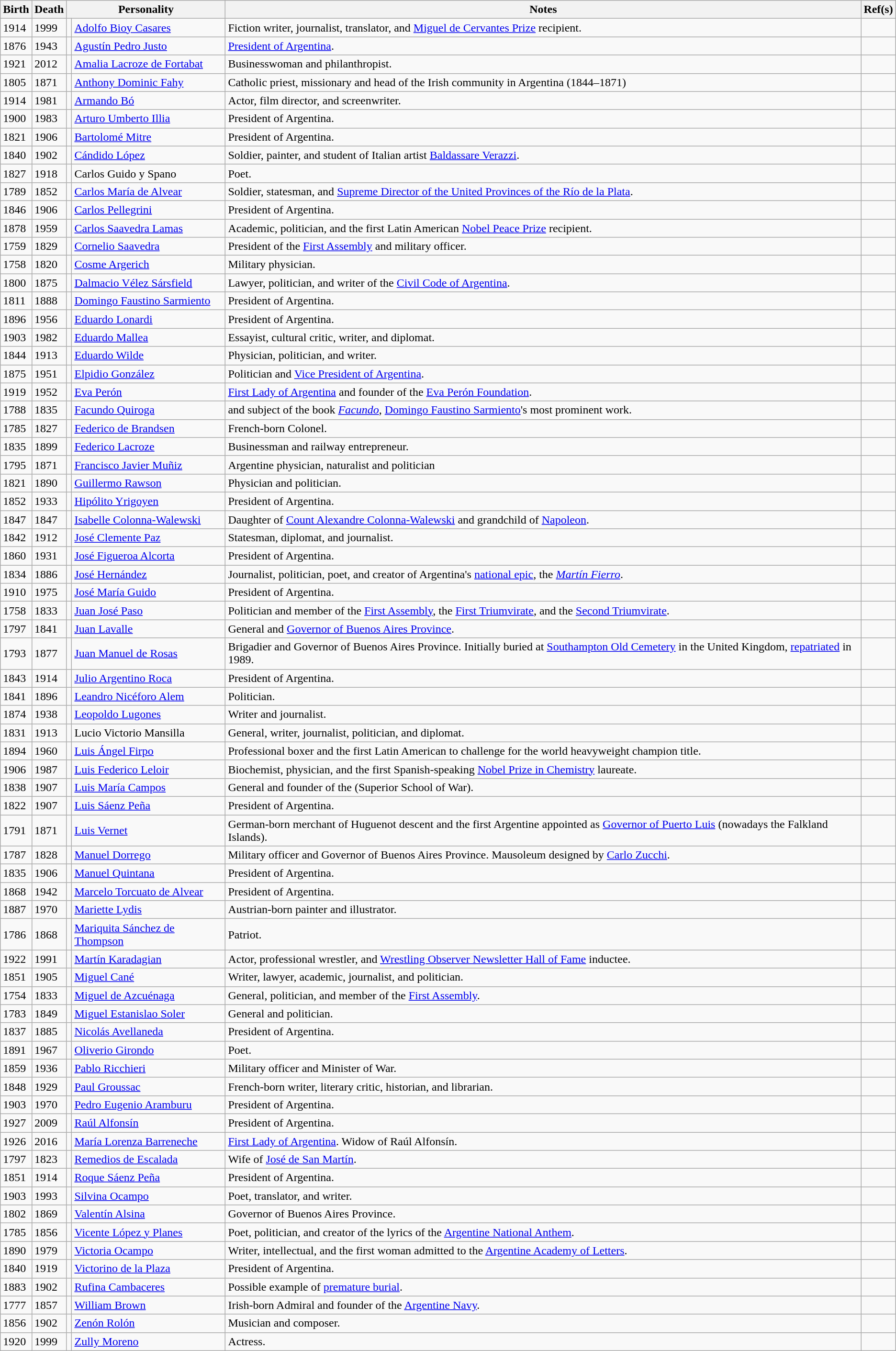<table class="wikitable sortable">
<tr>
<th>Birth</th>
<th>Death</th>
<th colspan=2>Personality</th>
<th class="unsortable">Notes</th>
<th class="unsortable">Ref(s)</th>
</tr>
<tr>
<td>1914</td>
<td>1999</td>
<td></td>
<td><a href='#'>Adolfo Bioy Casares</a></td>
<td>Fiction writer, journalist, translator, and <a href='#'>Miguel de Cervantes Prize</a> recipient.</td>
<td></td>
</tr>
<tr>
<td>1876</td>
<td>1943</td>
<td></td>
<td><a href='#'>Agustín Pedro Justo</a></td>
<td><a href='#'>President of Argentina</a>.</td>
<td></td>
</tr>
<tr>
<td>1921</td>
<td>2012</td>
<td></td>
<td><a href='#'>Amalia Lacroze de Fortabat</a></td>
<td>Businesswoman and philanthropist.</td>
<td></td>
</tr>
<tr>
<td>1805</td>
<td>1871</td>
<td></td>
<td><a href='#'>Anthony Dominic Fahy</a></td>
<td>Catholic priest, missionary and head of the Irish community in Argentina (1844–1871)</td>
<td></td>
</tr>
<tr>
<td>1914</td>
<td>1981</td>
<td></td>
<td><a href='#'>Armando Bó</a></td>
<td>Actor, film director, and screenwriter.</td>
<td></td>
</tr>
<tr>
<td>1900</td>
<td>1983</td>
<td></td>
<td><a href='#'>Arturo Umberto Illia</a></td>
<td>President of Argentina.</td>
<td></td>
</tr>
<tr>
<td>1821</td>
<td>1906</td>
<td></td>
<td><a href='#'>Bartolomé Mitre</a></td>
<td>President of Argentina.</td>
<td></td>
</tr>
<tr>
<td>1840</td>
<td>1902</td>
<td></td>
<td><a href='#'>Cándido López</a></td>
<td>Soldier, painter, and student of Italian artist <a href='#'>Baldassare Verazzi</a>.</td>
<td></td>
</tr>
<tr>
<td>1827</td>
<td>1918</td>
<td></td>
<td>Carlos Guido y Spano</td>
<td>Poet.</td>
<td></td>
</tr>
<tr>
<td>1789</td>
<td>1852</td>
<td></td>
<td><a href='#'>Carlos María de Alvear</a></td>
<td>Soldier, statesman, and <a href='#'>Supreme Director of the United Provinces of the Río de la Plata</a>.</td>
<td></td>
</tr>
<tr>
<td>1846</td>
<td>1906</td>
<td></td>
<td><a href='#'>Carlos Pellegrini</a></td>
<td>President of Argentina.</td>
<td></td>
</tr>
<tr>
<td>1878</td>
<td>1959</td>
<td></td>
<td><a href='#'>Carlos Saavedra Lamas</a></td>
<td>Academic, politician, and the first Latin American <a href='#'>Nobel Peace Prize</a> recipient.</td>
<td></td>
</tr>
<tr>
<td>1759</td>
<td>1829</td>
<td></td>
<td><a href='#'>Cornelio Saavedra</a></td>
<td>President of the <a href='#'>First Assembly</a> and military officer.</td>
<td></td>
</tr>
<tr>
<td>1758</td>
<td>1820</td>
<td></td>
<td><a href='#'>Cosme Argerich</a></td>
<td>Military physician.</td>
<td></td>
</tr>
<tr>
<td>1800</td>
<td>1875</td>
<td></td>
<td><a href='#'>Dalmacio Vélez Sársfield</a></td>
<td>Lawyer, politician, and writer of the <a href='#'>Civil Code of Argentina</a>.</td>
<td></td>
</tr>
<tr>
<td>1811</td>
<td>1888</td>
<td></td>
<td><a href='#'>Domingo Faustino Sarmiento</a></td>
<td>President of Argentina.</td>
<td></td>
</tr>
<tr>
<td>1896</td>
<td>1956</td>
<td></td>
<td><a href='#'>Eduardo Lonardi</a></td>
<td>President of Argentina.</td>
<td></td>
</tr>
<tr>
<td>1903</td>
<td>1982</td>
<td></td>
<td><a href='#'>Eduardo Mallea</a></td>
<td>Essayist, cultural critic, writer, and diplomat.</td>
<td></td>
</tr>
<tr>
<td>1844</td>
<td>1913</td>
<td></td>
<td><a href='#'>Eduardo Wilde</a></td>
<td>Physician, politician, and writer.</td>
<td></td>
</tr>
<tr>
<td>1875</td>
<td>1951</td>
<td></td>
<td><a href='#'>Elpidio González</a></td>
<td>Politician and <a href='#'>Vice President of Argentina</a>.</td>
<td></td>
</tr>
<tr>
<td>1919</td>
<td>1952</td>
<td></td>
<td><a href='#'>Eva Perón</a></td>
<td><a href='#'>First Lady of Argentina</a> and founder of the <a href='#'>Eva Perón Foundation</a>.</td>
<td></td>
</tr>
<tr>
<td>1788</td>
<td>1835</td>
<td></td>
<td><a href='#'>Facundo Quiroga</a></td>
<td><em></em> and subject of the book <em><a href='#'>Facundo</a></em>, <a href='#'>Domingo Faustino Sarmiento</a>'s most prominent work.</td>
<td></td>
</tr>
<tr>
<td>1785</td>
<td>1827</td>
<td></td>
<td><a href='#'>Federico de Brandsen</a></td>
<td>French-born Colonel.</td>
<td></td>
</tr>
<tr>
<td>1835</td>
<td>1899</td>
<td></td>
<td><a href='#'>Federico Lacroze</a></td>
<td>Businessman and railway entrepreneur.</td>
<td></td>
</tr>
<tr>
<td>1795</td>
<td>1871</td>
<td></td>
<td><a href='#'>Francisco Javier Muñiz</a></td>
<td>Argentine physician, naturalist and politician</td>
<td></td>
</tr>
<tr>
<td>1821</td>
<td>1890</td>
<td></td>
<td><a href='#'>Guillermo Rawson</a></td>
<td>Physician and politician.</td>
<td></td>
</tr>
<tr>
<td>1852</td>
<td>1933</td>
<td></td>
<td><a href='#'>Hipólito Yrigoyen</a></td>
<td>President of Argentina.</td>
<td></td>
</tr>
<tr>
<td>1847</td>
<td>1847</td>
<td></td>
<td><a href='#'>Isabelle Colonna-Walewski</a></td>
<td>Daughter of <a href='#'>Count Alexandre Colonna-Walewski</a> and grandchild of <a href='#'>Napoleon</a>.</td>
<td></td>
</tr>
<tr>
<td>1842</td>
<td>1912</td>
<td></td>
<td><a href='#'>José Clemente Paz</a></td>
<td>Statesman, diplomat, and journalist.</td>
<td></td>
</tr>
<tr>
<td>1860</td>
<td>1931</td>
<td></td>
<td><a href='#'>José Figueroa Alcorta</a></td>
<td>President of Argentina.</td>
<td></td>
</tr>
<tr>
<td>1834</td>
<td>1886</td>
<td></td>
<td><a href='#'>José Hernández</a></td>
<td>Journalist, politician, poet, and creator of Argentina's <a href='#'>national epic</a>, the <em><a href='#'>Martín Fierro</a></em>.</td>
<td></td>
</tr>
<tr>
<td>1910</td>
<td>1975</td>
<td></td>
<td><a href='#'>José María Guido</a></td>
<td>President of Argentina.</td>
<td></td>
</tr>
<tr>
<td>1758</td>
<td>1833</td>
<td></td>
<td><a href='#'>Juan José Paso</a></td>
<td>Politician and member of the <a href='#'>First Assembly</a>, the <a href='#'>First Triumvirate</a>, and the <a href='#'>Second Triumvirate</a>.</td>
<td></td>
</tr>
<tr>
<td>1797</td>
<td>1841</td>
<td></td>
<td><a href='#'>Juan Lavalle</a></td>
<td>General and <a href='#'>Governor of Buenos Aires Province</a>.</td>
<td></td>
</tr>
<tr>
<td>1793</td>
<td>1877</td>
<td></td>
<td><a href='#'>Juan Manuel de Rosas</a></td>
<td>Brigadier and Governor of Buenos Aires Province. Initially buried at <a href='#'>Southampton Old Cemetery</a> in the United Kingdom, <a href='#'>repatriated</a> in 1989.</td>
<td></td>
</tr>
<tr>
<td>1843</td>
<td>1914</td>
<td></td>
<td><a href='#'>Julio Argentino Roca</a></td>
<td>President of Argentina.</td>
<td></td>
</tr>
<tr>
<td>1841</td>
<td>1896</td>
<td></td>
<td><a href='#'>Leandro Nicéforo Alem</a></td>
<td>Politician.</td>
<td></td>
</tr>
<tr>
<td>1874</td>
<td>1938</td>
<td></td>
<td><a href='#'>Leopoldo Lugones</a></td>
<td>Writer and journalist.</td>
<td></td>
</tr>
<tr>
<td>1831</td>
<td>1913</td>
<td></td>
<td>Lucio Victorio Mansilla</td>
<td>General, writer, journalist, politician, and diplomat.</td>
<td></td>
</tr>
<tr>
<td>1894</td>
<td>1960</td>
<td></td>
<td><a href='#'>Luis Ángel Firpo</a></td>
<td>Professional boxer and the first Latin American to challenge for the world heavyweight champion title.</td>
<td></td>
</tr>
<tr>
<td>1906</td>
<td>1987</td>
<td></td>
<td><a href='#'>Luis Federico Leloir</a></td>
<td>Biochemist, physician, and the first Spanish-speaking <a href='#'>Nobel Prize in Chemistry</a> laureate.</td>
<td></td>
</tr>
<tr>
<td>1838</td>
<td>1907</td>
<td></td>
<td><a href='#'>Luis María Campos</a></td>
<td>General and founder of the <em></em> (Superior School of War).</td>
<td></td>
</tr>
<tr>
<td>1822</td>
<td>1907</td>
<td></td>
<td><a href='#'>Luis Sáenz Peña</a></td>
<td>President of Argentina.</td>
<td></td>
</tr>
<tr>
<td>1791</td>
<td>1871</td>
<td></td>
<td><a href='#'>Luis Vernet</a></td>
<td>German-born merchant of Huguenot descent and the first Argentine appointed as <a href='#'>Governor of Puerto Luis</a> (nowadays the Falkland Islands).</td>
<td></td>
</tr>
<tr>
<td>1787</td>
<td>1828</td>
<td></td>
<td><a href='#'>Manuel Dorrego</a></td>
<td>Military officer and Governor of Buenos Aires Province. Mausoleum designed by <a href='#'>Carlo Zucchi</a>.</td>
<td></td>
</tr>
<tr>
<td>1835</td>
<td>1906</td>
<td></td>
<td><a href='#'>Manuel Quintana</a></td>
<td>President of Argentina.</td>
<td></td>
</tr>
<tr>
<td>1868</td>
<td>1942</td>
<td></td>
<td><a href='#'>Marcelo Torcuato de Alvear</a></td>
<td>President of Argentina.</td>
<td></td>
</tr>
<tr>
<td>1887</td>
<td>1970</td>
<td></td>
<td><a href='#'>Mariette Lydis</a></td>
<td>Austrian-born painter and illustrator.</td>
<td></td>
</tr>
<tr>
<td>1786</td>
<td>1868</td>
<td></td>
<td><a href='#'>Mariquita Sánchez de Thompson</a></td>
<td>Patriot.</td>
<td></td>
</tr>
<tr>
<td>1922</td>
<td>1991</td>
<td></td>
<td><a href='#'>Martín Karadagian</a></td>
<td>Actor, professional wrestler, and <a href='#'>Wrestling Observer Newsletter Hall of Fame</a> inductee.</td>
<td></td>
</tr>
<tr>
<td>1851</td>
<td>1905</td>
<td></td>
<td><a href='#'>Miguel Cané</a></td>
<td>Writer, lawyer, academic, journalist, and politician.</td>
<td></td>
</tr>
<tr>
<td>1754</td>
<td>1833</td>
<td></td>
<td><a href='#'>Miguel de Azcuénaga</a></td>
<td>General, politician, and member of the <a href='#'>First Assembly</a>.</td>
<td></td>
</tr>
<tr>
<td>1783</td>
<td>1849</td>
<td></td>
<td><a href='#'>Miguel Estanislao Soler</a></td>
<td>General and politician.</td>
<td></td>
</tr>
<tr>
<td>1837</td>
<td>1885</td>
<td></td>
<td><a href='#'>Nicolás Avellaneda</a></td>
<td>President of Argentina.</td>
<td></td>
</tr>
<tr>
<td>1891</td>
<td>1967</td>
<td></td>
<td><a href='#'>Oliverio Girondo</a></td>
<td>Poet.</td>
<td></td>
</tr>
<tr>
<td>1859</td>
<td>1936</td>
<td></td>
<td><a href='#'>Pablo Ricchieri</a></td>
<td>Military officer and Minister of War.</td>
<td></td>
</tr>
<tr>
<td>1848</td>
<td>1929</td>
<td></td>
<td><a href='#'>Paul Groussac</a></td>
<td>French-born writer, literary critic, historian, and librarian.</td>
<td></td>
</tr>
<tr>
<td>1903</td>
<td>1970</td>
<td></td>
<td><a href='#'>Pedro Eugenio Aramburu</a></td>
<td>President of Argentina.</td>
<td></td>
</tr>
<tr>
<td>1927</td>
<td>2009</td>
<td></td>
<td><a href='#'>Raúl Alfonsín</a></td>
<td>President of Argentina.</td>
<td></td>
</tr>
<tr>
<td>1926</td>
<td>2016</td>
<td></td>
<td><a href='#'>María Lorenza Barreneche</a></td>
<td><a href='#'>First Lady of Argentina</a>. Widow of Raúl Alfonsín.</td>
<td></td>
</tr>
<tr>
<td>1797</td>
<td>1823</td>
<td></td>
<td><a href='#'>Remedios de Escalada</a></td>
<td>Wife of <em></em> <a href='#'>José de San Martín</a>.</td>
<td></td>
</tr>
<tr>
<td>1851</td>
<td>1914</td>
<td></td>
<td><a href='#'>Roque Sáenz Peña</a></td>
<td>President of Argentina.</td>
<td></td>
</tr>
<tr>
<td>1903</td>
<td>1993</td>
<td></td>
<td><a href='#'>Silvina Ocampo</a></td>
<td>Poet, translator, and writer.</td>
<td></td>
</tr>
<tr>
<td>1802</td>
<td>1869</td>
<td></td>
<td><a href='#'>Valentín Alsina</a></td>
<td>Governor of Buenos Aires Province.</td>
<td></td>
</tr>
<tr>
<td>1785</td>
<td>1856</td>
<td></td>
<td><a href='#'>Vicente López y Planes</a></td>
<td>Poet, politician, and creator of the lyrics of the <a href='#'>Argentine National Anthem</a>.</td>
<td></td>
</tr>
<tr>
<td>1890</td>
<td>1979</td>
<td></td>
<td><a href='#'>Victoria Ocampo</a></td>
<td>Writer, intellectual, and the first woman admitted to the <a href='#'>Argentine Academy of Letters</a>.</td>
<td></td>
</tr>
<tr>
<td>1840</td>
<td>1919</td>
<td></td>
<td><a href='#'>Victorino de la Plaza</a></td>
<td>President of Argentina.</td>
<td></td>
</tr>
<tr>
<td>1883</td>
<td>1902</td>
<td></td>
<td><a href='#'>Rufina Cambaceres</a></td>
<td>Possible example of <a href='#'>premature burial</a>.</td>
<td></td>
</tr>
<tr>
<td>1777</td>
<td>1857</td>
<td></td>
<td><a href='#'>William Brown</a></td>
<td>Irish-born Admiral and founder of the <a href='#'>Argentine Navy</a>.</td>
<td></td>
</tr>
<tr>
<td>1856</td>
<td>1902</td>
<td></td>
<td><a href='#'>Zenón Rolón</a></td>
<td>Musician and composer.</td>
<td></td>
</tr>
<tr>
<td>1920</td>
<td>1999</td>
<td></td>
<td><a href='#'>Zully Moreno</a></td>
<td>Actress.</td>
<td></td>
</tr>
</table>
